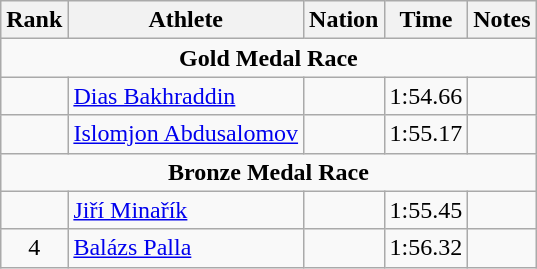<table class="wikitable sortable" style="text-align:center;">
<tr>
<th>Rank</th>
<th>Athlete</th>
<th>Nation</th>
<th>Time</th>
<th>Notes</th>
</tr>
<tr>
<td colspan=5><strong>Gold Medal Race</strong></td>
</tr>
<tr>
<td></td>
<td align=left><a href='#'>Dias Bakhraddin</a></td>
<td align=left></td>
<td>1:54.66</td>
<td></td>
</tr>
<tr>
<td></td>
<td align=left><a href='#'>Islomjon Abdusalomov</a></td>
<td align=left></td>
<td>1:55.17</td>
<td></td>
</tr>
<tr>
<td colspan=5><strong>Bronze Medal Race</strong></td>
</tr>
<tr>
<td></td>
<td align=left><a href='#'>Jiří Minařík</a></td>
<td align=left></td>
<td>1:55.45</td>
<td></td>
</tr>
<tr>
<td>4</td>
<td align=left><a href='#'>Balázs Palla</a></td>
<td align=left></td>
<td>1:56.32</td>
<td></td>
</tr>
</table>
